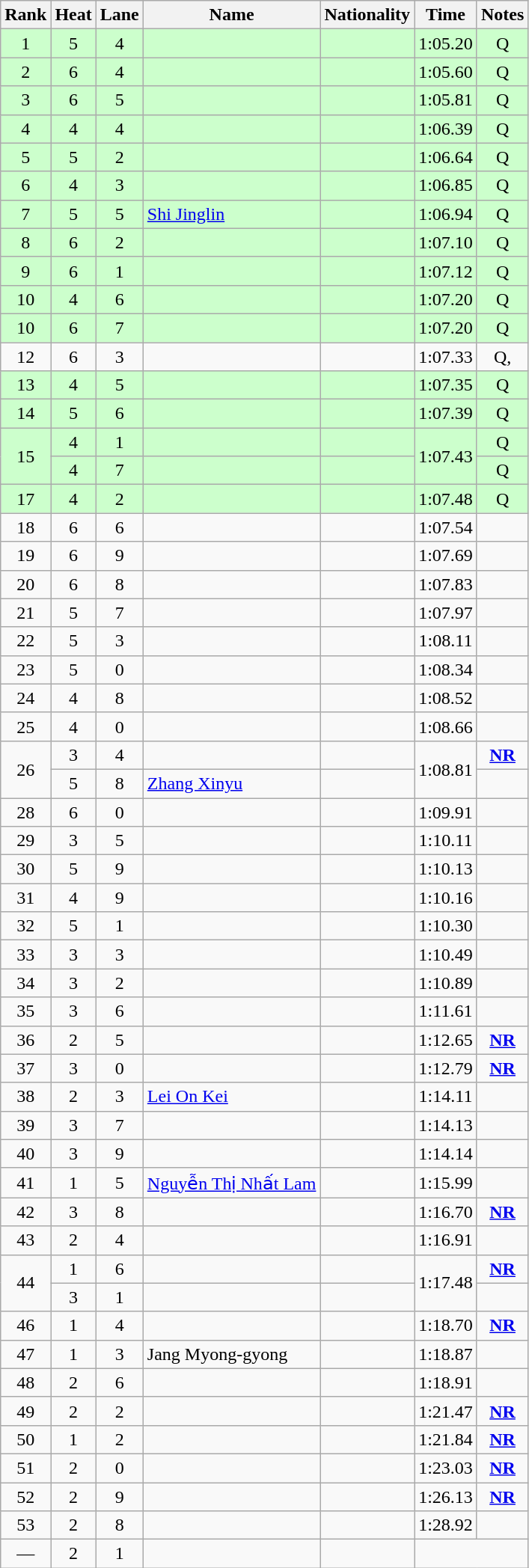<table class="wikitable sortable" style="text-align:center">
<tr>
<th>Rank</th>
<th>Heat</th>
<th>Lane</th>
<th>Name</th>
<th>Nationality</th>
<th>Time</th>
<th>Notes</th>
</tr>
<tr bgcolor=ccffcc>
<td>1</td>
<td>5</td>
<td>4</td>
<td align=left></td>
<td align=left></td>
<td>1:05.20</td>
<td>Q</td>
</tr>
<tr bgcolor=ccffcc>
<td>2</td>
<td>6</td>
<td>4</td>
<td align=left></td>
<td align=left></td>
<td>1:05.60</td>
<td>Q</td>
</tr>
<tr bgcolor=ccffcc>
<td>3</td>
<td>6</td>
<td>5</td>
<td align=left></td>
<td align=left></td>
<td>1:05.81</td>
<td>Q</td>
</tr>
<tr bgcolor=ccffcc>
<td>4</td>
<td>4</td>
<td>4</td>
<td align=left></td>
<td align=left></td>
<td>1:06.39</td>
<td>Q</td>
</tr>
<tr bgcolor=ccffcc>
<td>5</td>
<td>5</td>
<td>2</td>
<td align=left></td>
<td align=left></td>
<td>1:06.64</td>
<td>Q</td>
</tr>
<tr bgcolor=ccffcc>
<td>6</td>
<td>4</td>
<td>3</td>
<td align=left></td>
<td align=left></td>
<td>1:06.85</td>
<td>Q</td>
</tr>
<tr bgcolor=ccffcc>
<td>7</td>
<td>5</td>
<td>5</td>
<td align=left><a href='#'>Shi Jinglin</a></td>
<td align=left></td>
<td>1:06.94</td>
<td>Q</td>
</tr>
<tr bgcolor=ccffcc>
<td>8</td>
<td>6</td>
<td>2</td>
<td align=left></td>
<td align=left></td>
<td>1:07.10</td>
<td>Q</td>
</tr>
<tr bgcolor=ccffcc>
<td>9</td>
<td>6</td>
<td>1</td>
<td align=left></td>
<td align=left></td>
<td>1:07.12</td>
<td>Q</td>
</tr>
<tr bgcolor=ccffcc>
<td>10</td>
<td>4</td>
<td>6</td>
<td align=left></td>
<td align=left></td>
<td>1:07.20</td>
<td>Q</td>
</tr>
<tr bgcolor=ccffcc>
<td>10</td>
<td>6</td>
<td>7</td>
<td align=left></td>
<td align=left></td>
<td>1:07.20</td>
<td>Q</td>
</tr>
<tr>
<td>12</td>
<td>6</td>
<td>3</td>
<td align=left></td>
<td align=left></td>
<td>1:07.33</td>
<td>Q, </td>
</tr>
<tr bgcolor=ccffcc>
<td>13</td>
<td>4</td>
<td>5</td>
<td align=left></td>
<td align=left></td>
<td>1:07.35</td>
<td>Q</td>
</tr>
<tr bgcolor=ccffcc>
<td>14</td>
<td>5</td>
<td>6</td>
<td align=left></td>
<td align=left></td>
<td>1:07.39</td>
<td>Q</td>
</tr>
<tr bgcolor=ccffcc>
<td rowspan=2>15</td>
<td>4</td>
<td>1</td>
<td align=left></td>
<td align=left></td>
<td rowspan=2>1:07.43</td>
<td>Q</td>
</tr>
<tr bgcolor=ccffcc>
<td>4</td>
<td>7</td>
<td align=left></td>
<td align=left></td>
<td>Q</td>
</tr>
<tr bgcolor=ccffcc>
<td>17</td>
<td>4</td>
<td>2</td>
<td align=left></td>
<td align=left></td>
<td>1:07.48</td>
<td>Q</td>
</tr>
<tr>
<td>18</td>
<td>6</td>
<td>6</td>
<td align=left></td>
<td align=left></td>
<td>1:07.54</td>
<td></td>
</tr>
<tr>
<td>19</td>
<td>6</td>
<td>9</td>
<td align=left></td>
<td align=left></td>
<td>1:07.69</td>
<td></td>
</tr>
<tr>
<td>20</td>
<td>6</td>
<td>8</td>
<td align=left></td>
<td align=left></td>
<td>1:07.83</td>
<td></td>
</tr>
<tr>
<td>21</td>
<td>5</td>
<td>7</td>
<td align=left></td>
<td align=left></td>
<td>1:07.97</td>
<td></td>
</tr>
<tr>
<td>22</td>
<td>5</td>
<td>3</td>
<td align=left></td>
<td align=left></td>
<td>1:08.11</td>
<td></td>
</tr>
<tr>
<td>23</td>
<td>5</td>
<td>0</td>
<td align=left></td>
<td align=left></td>
<td>1:08.34</td>
<td></td>
</tr>
<tr>
<td>24</td>
<td>4</td>
<td>8</td>
<td align=left></td>
<td align=left></td>
<td>1:08.52</td>
<td></td>
</tr>
<tr>
<td>25</td>
<td>4</td>
<td>0</td>
<td align=left></td>
<td align=left></td>
<td>1:08.66</td>
<td></td>
</tr>
<tr>
<td rowspan=2>26</td>
<td>3</td>
<td>4</td>
<td align=left></td>
<td align=left></td>
<td rowspan=2>1:08.81</td>
<td><strong><a href='#'>NR</a></strong></td>
</tr>
<tr>
<td>5</td>
<td>8</td>
<td align=left><a href='#'>Zhang Xinyu</a></td>
<td align=left></td>
<td></td>
</tr>
<tr>
<td>28</td>
<td>6</td>
<td>0</td>
<td align=left></td>
<td align=left></td>
<td>1:09.91</td>
<td></td>
</tr>
<tr>
<td>29</td>
<td>3</td>
<td>5</td>
<td align=left></td>
<td align=left></td>
<td>1:10.11</td>
<td></td>
</tr>
<tr>
<td>30</td>
<td>5</td>
<td>9</td>
<td align=left></td>
<td align=left></td>
<td>1:10.13</td>
<td></td>
</tr>
<tr>
<td>31</td>
<td>4</td>
<td>9</td>
<td align=left></td>
<td align=left></td>
<td>1:10.16</td>
<td></td>
</tr>
<tr>
<td>32</td>
<td>5</td>
<td>1</td>
<td align=left></td>
<td align=left></td>
<td>1:10.30</td>
<td></td>
</tr>
<tr>
<td>33</td>
<td>3</td>
<td>3</td>
<td align=left></td>
<td align=left></td>
<td>1:10.49</td>
<td></td>
</tr>
<tr>
<td>34</td>
<td>3</td>
<td>2</td>
<td align=left></td>
<td align=left></td>
<td>1:10.89</td>
<td></td>
</tr>
<tr>
<td>35</td>
<td>3</td>
<td>6</td>
<td align=left></td>
<td align=left></td>
<td>1:11.61</td>
<td></td>
</tr>
<tr>
<td>36</td>
<td>2</td>
<td>5</td>
<td align=left></td>
<td align=left></td>
<td>1:12.65</td>
<td><strong><a href='#'>NR</a></strong></td>
</tr>
<tr>
<td>37</td>
<td>3</td>
<td>0</td>
<td align=left></td>
<td align=left></td>
<td>1:12.79</td>
<td><strong><a href='#'>NR</a></strong></td>
</tr>
<tr>
<td>38</td>
<td>2</td>
<td>3</td>
<td align=left><a href='#'>Lei On Kei</a></td>
<td align=left></td>
<td>1:14.11</td>
<td></td>
</tr>
<tr>
<td>39</td>
<td>3</td>
<td>7</td>
<td align=left></td>
<td align=left></td>
<td>1:14.13</td>
<td></td>
</tr>
<tr>
<td>40</td>
<td>3</td>
<td>9</td>
<td align=left></td>
<td align=left></td>
<td>1:14.14</td>
<td></td>
</tr>
<tr>
<td>41</td>
<td>1</td>
<td>5</td>
<td align=left><a href='#'>Nguyễn Thị Nhất Lam</a></td>
<td align=left></td>
<td>1:15.99</td>
<td></td>
</tr>
<tr>
<td>42</td>
<td>3</td>
<td>8</td>
<td align=left></td>
<td align=left></td>
<td>1:16.70</td>
<td><strong><a href='#'>NR</a></strong></td>
</tr>
<tr>
<td>43</td>
<td>2</td>
<td>4</td>
<td align=left></td>
<td align=left></td>
<td>1:16.91</td>
<td></td>
</tr>
<tr>
<td rowspan=2>44</td>
<td>1</td>
<td>6</td>
<td align=left></td>
<td align=left></td>
<td rowspan=2>1:17.48</td>
<td><strong><a href='#'>NR</a></strong></td>
</tr>
<tr>
<td>3</td>
<td>1</td>
<td align=left></td>
<td align=left></td>
<td></td>
</tr>
<tr>
<td>46</td>
<td>1</td>
<td>4</td>
<td align=left></td>
<td align=left></td>
<td>1:18.70</td>
<td><strong><a href='#'>NR</a></strong></td>
</tr>
<tr>
<td>47</td>
<td>1</td>
<td>3</td>
<td align=left>Jang Myong-gyong</td>
<td align=left></td>
<td>1:18.87</td>
<td></td>
</tr>
<tr>
<td>48</td>
<td>2</td>
<td>6</td>
<td align=left></td>
<td align=left></td>
<td>1:18.91</td>
<td></td>
</tr>
<tr>
<td>49</td>
<td>2</td>
<td>2</td>
<td align=left></td>
<td align=left></td>
<td>1:21.47</td>
<td><strong><a href='#'>NR</a></strong></td>
</tr>
<tr>
<td>50</td>
<td>1</td>
<td>2</td>
<td align=left></td>
<td align=left></td>
<td>1:21.84</td>
<td><strong><a href='#'>NR</a></strong></td>
</tr>
<tr>
<td>51</td>
<td>2</td>
<td>0</td>
<td align=left></td>
<td align=left></td>
<td>1:23.03</td>
<td><strong><a href='#'>NR</a></strong></td>
</tr>
<tr>
<td>52</td>
<td>2</td>
<td>9</td>
<td align=left></td>
<td align=left></td>
<td>1:26.13</td>
<td><strong><a href='#'>NR</a></strong></td>
</tr>
<tr>
<td>53</td>
<td>2</td>
<td>8</td>
<td align=left></td>
<td align=left></td>
<td>1:28.92</td>
<td></td>
</tr>
<tr>
<td>—</td>
<td>2</td>
<td>1</td>
<td align=left></td>
<td align=left></td>
<td colspan=2></td>
</tr>
</table>
